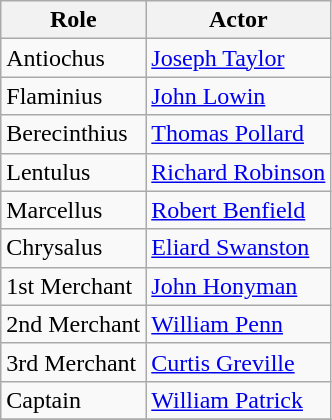<table class="wikitable">
<tr>
<th>Role</th>
<th>Actor</th>
</tr>
<tr>
<td>Antiochus</td>
<td><a href='#'>Joseph Taylor</a></td>
</tr>
<tr>
<td>Flaminius</td>
<td><a href='#'>John Lowin</a></td>
</tr>
<tr>
<td>Berecinthius</td>
<td><a href='#'>Thomas Pollard</a></td>
</tr>
<tr>
<td>Lentulus</td>
<td><a href='#'>Richard Robinson</a></td>
</tr>
<tr>
<td>Marcellus</td>
<td><a href='#'>Robert Benfield</a></td>
</tr>
<tr>
<td>Chrysalus</td>
<td><a href='#'>Eliard Swanston</a></td>
</tr>
<tr>
<td>1st Merchant</td>
<td><a href='#'>John Honyman</a></td>
</tr>
<tr>
<td>2nd Merchant</td>
<td><a href='#'>William Penn</a></td>
</tr>
<tr>
<td>3rd Merchant</td>
<td><a href='#'>Curtis Greville</a></td>
</tr>
<tr>
<td>Captain</td>
<td><a href='#'>William Patrick</a></td>
</tr>
<tr>
</tr>
</table>
